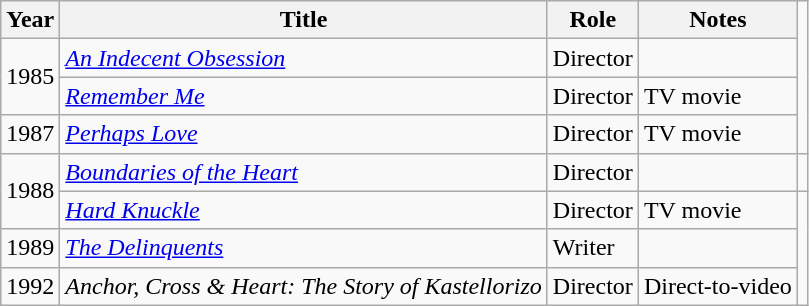<table class="wikitable sortable">
<tr>
<th>Year</th>
<th>Title</th>
<th>Role</th>
<th>Notes</th>
</tr>
<tr>
<td rowspan=2>1985</td>
<td><em><a href='#'>An Indecent Obsession</a></em></td>
<td>Director</td>
<td></td>
</tr>
<tr>
<td><em><a href='#'>Remember Me</a></em></td>
<td>Director</td>
<td>TV movie</td>
</tr>
<tr>
<td>1987</td>
<td><em><a href='#'>Perhaps Love</a></em></td>
<td>Director</td>
<td>TV movie</td>
</tr>
<tr>
<td rowspan=2>1988</td>
<td><em><a href='#'>Boundaries of the Heart</a></em></td>
<td>Director</td>
<td></td>
<td></td>
</tr>
<tr>
<td><em><a href='#'>Hard Knuckle</a></em></td>
<td>Director</td>
<td>TV movie</td>
</tr>
<tr>
<td>1989</td>
<td><em><a href='#'>The Delinquents</a></em></td>
<td>Writer</td>
<td></td>
</tr>
<tr>
<td>1992</td>
<td><em>Anchor, Cross & Heart: The Story of Kastellorizo</em></td>
<td>Director</td>
<td>Direct-to-video</td>
</tr>
</table>
